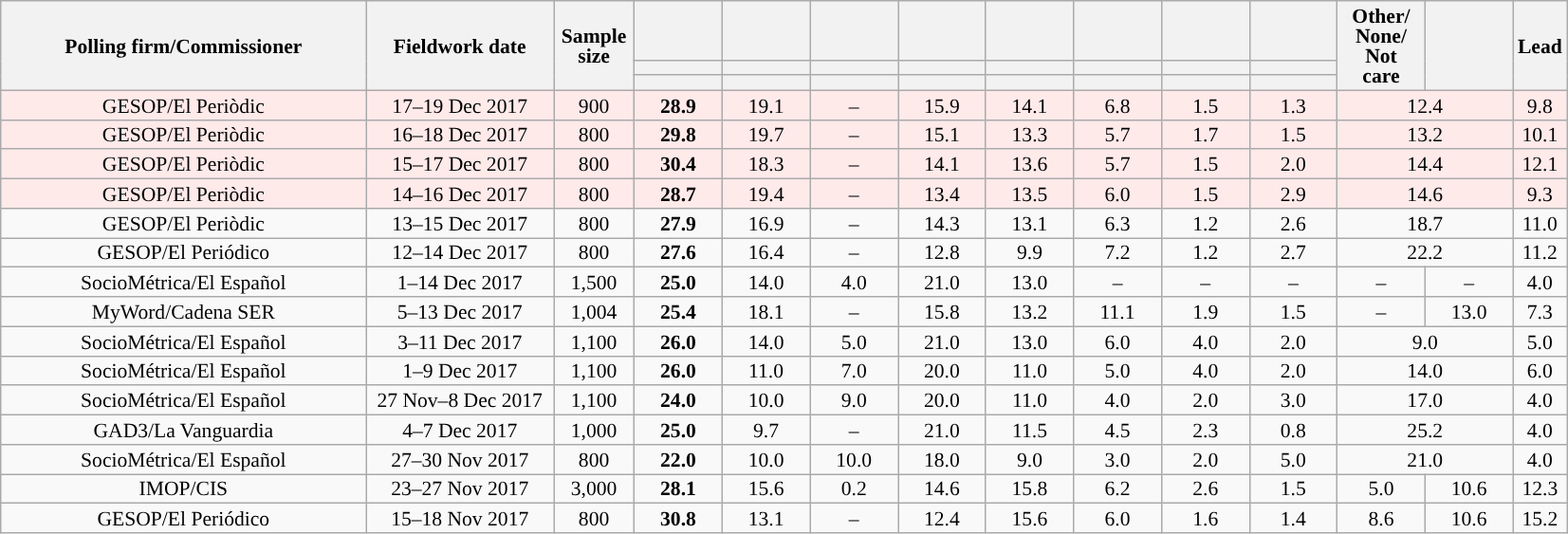<table class="wikitable collapsible collapsed" style="text-align:center; font-size:90%; line-height:14px;">
<tr style="height:42px;">
<th style="width:250px;" rowspan="3">Polling firm/Commissioner</th>
<th style="width:125px;" rowspan="3">Fieldwork date</th>
<th style="width:50px;" rowspan="3">Sample size</th>
<th style="width:55px;"></th>
<th style="width:55px;"></th>
<th style="width:55px;"></th>
<th style="width:55px;"></th>
<th style="width:55px;"></th>
<th style="width:55px;"></th>
<th style="width:55px;"></th>
<th style="width:55px;"></th>
<th style="width:55px;" rowspan="3">Other/<br>None/<br>Not<br>care</th>
<th style="width:55px;" rowspan="3"></th>
<th style="width:30px;" rowspan="3">Lead</th>
</tr>
<tr>
<th style="color:inherit;background:"></th>
<th style="color:inherit;background:"></th>
<th style="color:inherit;background:"></th>
<th style="color:inherit;background:"></th>
<th style="color:inherit;background:"></th>
<th style="color:inherit;background:"></th>
<th style="color:inherit;background:"></th>
<th style="color:inherit;background:"></th>
</tr>
<tr>
<th></th>
<th></th>
<th></th>
<th></th>
<th></th>
<th></th>
<th></th>
<th></th>
</tr>
<tr style="background:#FFEAEA;">
<td>GESOP/El Periòdic</td>
<td>17–19 Dec 2017</td>
<td>900</td>
<td><strong>28.9</strong></td>
<td>19.1</td>
<td>–</td>
<td>15.9</td>
<td>14.1</td>
<td>6.8</td>
<td>1.5</td>
<td>1.3</td>
<td colspan="2">12.4</td>
<td style="background:">9.8</td>
</tr>
<tr style="background:#FFEAEA;">
<td>GESOP/El Periòdic</td>
<td>16–18 Dec 2017</td>
<td>800</td>
<td><strong>29.8</strong></td>
<td>19.7</td>
<td>–</td>
<td>15.1</td>
<td>13.3</td>
<td>5.7</td>
<td>1.7</td>
<td>1.5</td>
<td colspan="2">13.2</td>
<td style="background:">10.1</td>
</tr>
<tr style="background:#FFEAEA;">
<td>GESOP/El Periòdic</td>
<td>15–17 Dec 2017</td>
<td>800</td>
<td><strong>30.4</strong></td>
<td>18.3</td>
<td>–</td>
<td>14.1</td>
<td>13.6</td>
<td>5.7</td>
<td>1.5</td>
<td>2.0</td>
<td colspan="2">14.4</td>
<td style="background:">12.1</td>
</tr>
<tr style="background:#FFEAEA;">
<td>GESOP/El Periòdic</td>
<td>14–16 Dec 2017</td>
<td>800</td>
<td><strong>28.7</strong></td>
<td>19.4</td>
<td>–</td>
<td>13.4</td>
<td>13.5</td>
<td>6.0</td>
<td>1.5</td>
<td>2.9</td>
<td colspan="2">14.6</td>
<td style="background:">9.3</td>
</tr>
<tr>
<td>GESOP/El Periòdic</td>
<td>13–15 Dec 2017</td>
<td>800</td>
<td><strong>27.9</strong></td>
<td>16.9</td>
<td>–</td>
<td>14.3</td>
<td>13.1</td>
<td>6.3</td>
<td>1.2</td>
<td>2.6</td>
<td colspan="2">18.7</td>
<td style="background:">11.0</td>
</tr>
<tr>
<td>GESOP/El Periódico</td>
<td>12–14 Dec 2017</td>
<td>800</td>
<td><strong>27.6</strong></td>
<td>16.4</td>
<td>–</td>
<td>12.8</td>
<td>9.9</td>
<td>7.2</td>
<td>1.2</td>
<td>2.7</td>
<td colspan="2">22.2</td>
<td style="background:">11.2</td>
</tr>
<tr>
<td>SocioMétrica/El Español</td>
<td>1–14 Dec 2017</td>
<td>1,500</td>
<td><strong>25.0</strong></td>
<td>14.0</td>
<td>4.0</td>
<td>21.0</td>
<td>13.0</td>
<td>–</td>
<td>–</td>
<td>–</td>
<td>–</td>
<td>–</td>
<td style="background:">4.0</td>
</tr>
<tr>
<td>MyWord/Cadena SER</td>
<td>5–13 Dec 2017</td>
<td>1,004</td>
<td><strong>25.4</strong></td>
<td>18.1</td>
<td>–</td>
<td>15.8</td>
<td>13.2</td>
<td>11.1</td>
<td>1.9</td>
<td>1.5</td>
<td>–</td>
<td>13.0</td>
<td style="background:">7.3</td>
</tr>
<tr>
<td>SocioMétrica/El Español</td>
<td>3–11 Dec 2017</td>
<td>1,100</td>
<td><strong>26.0</strong></td>
<td>14.0</td>
<td>5.0</td>
<td>21.0</td>
<td>13.0</td>
<td>6.0</td>
<td>4.0</td>
<td>2.0</td>
<td colspan="2">9.0</td>
<td style="background:">5.0</td>
</tr>
<tr>
<td>SocioMétrica/El Español</td>
<td>1–9 Dec 2017</td>
<td>1,100</td>
<td><strong>26.0</strong></td>
<td>11.0</td>
<td>7.0</td>
<td>20.0</td>
<td>11.0</td>
<td>5.0</td>
<td>4.0</td>
<td>2.0</td>
<td colspan="2">14.0</td>
<td style="background:">6.0</td>
</tr>
<tr>
<td>SocioMétrica/El Español</td>
<td>27 Nov–8 Dec 2017</td>
<td>1,100</td>
<td><strong>24.0</strong></td>
<td>10.0</td>
<td>9.0</td>
<td>20.0</td>
<td>11.0</td>
<td>4.0</td>
<td>2.0</td>
<td>3.0</td>
<td colspan="2">17.0</td>
<td style="background:">4.0</td>
</tr>
<tr>
<td>GAD3/La Vanguardia</td>
<td>4–7 Dec 2017</td>
<td>1,000</td>
<td><strong>25.0</strong></td>
<td>9.7</td>
<td>–</td>
<td>21.0</td>
<td>11.5</td>
<td>4.5</td>
<td>2.3</td>
<td>0.8</td>
<td colspan="2">25.2</td>
<td style="background:">4.0</td>
</tr>
<tr>
<td>SocioMétrica/El Español</td>
<td>27–30 Nov 2017</td>
<td>800</td>
<td><strong>22.0</strong></td>
<td>10.0</td>
<td>10.0</td>
<td>18.0</td>
<td>9.0</td>
<td>3.0</td>
<td>2.0</td>
<td>5.0</td>
<td colspan="2">21.0</td>
<td style="background:">4.0</td>
</tr>
<tr>
<td>IMOP/CIS</td>
<td>23–27 Nov 2017</td>
<td>3,000</td>
<td><strong>28.1</strong></td>
<td>15.6</td>
<td>0.2</td>
<td>14.6</td>
<td>15.8</td>
<td>6.2</td>
<td>2.6</td>
<td>1.5</td>
<td>5.0</td>
<td>10.6</td>
<td style="background:">12.3</td>
</tr>
<tr>
<td>GESOP/El Periódico</td>
<td>15–18 Nov 2017</td>
<td>800</td>
<td><strong>30.8</strong></td>
<td>13.1</td>
<td>–</td>
<td>12.4</td>
<td>15.6</td>
<td>6.0</td>
<td>1.6</td>
<td>1.4</td>
<td>8.6</td>
<td>10.6</td>
<td style="background:">15.2</td>
</tr>
</table>
